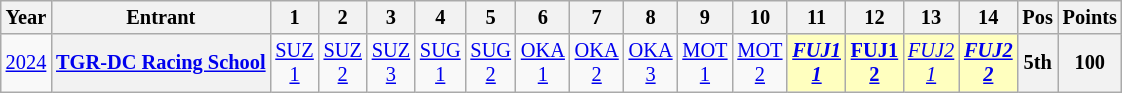<table class="wikitable" style="text-align:center; font-size:85%">
<tr>
<th>Year</th>
<th>Entrant</th>
<th>1</th>
<th>2</th>
<th>3</th>
<th>4</th>
<th>5</th>
<th>6</th>
<th>7</th>
<th>8</th>
<th>9</th>
<th>10</th>
<th>11</th>
<th>12</th>
<th>13</th>
<th>14</th>
<th>Pos</th>
<th>Points</th>
</tr>
<tr>
<td><a href='#'>2024</a></td>
<th nowrap><a href='#'>TGR-DC Racing School</a></th>
<td style="background:#;"><a href='#'>SUZ<br>1</a><br></td>
<td style="background:#;"><a href='#'>SUZ<br>2</a><br></td>
<td style="background:#;"><a href='#'>SUZ<br>3</a><br></td>
<td style="background:#;"><a href='#'>SUG<br>1</a><br></td>
<td style="background:#;"><a href='#'>SUG<br>2</a><br></td>
<td style="background:#;"><a href='#'>OKA<br>1</a><br></td>
<td style="background:#;"><a href='#'>OKA<br>2</a><br></td>
<td style="background:#;"><a href='#'>OKA<br>3</a><br></td>
<td style="background:#;"><a href='#'>MOT<br>1</a><br></td>
<td style="background:#;"><a href='#'>MOT<br>2</a><br></td>
<td style="background:#FFFFBF;"><strong><em><a href='#'>FUJ1<br>1</a></em></strong><br></td>
<td style="background:#FFFFBF;"><strong><a href='#'>FUJ1<br>2</a></strong><br></td>
<td style="background:#FFFFBF;"><em><a href='#'>FUJ2<br>1</a></em><br></td>
<td style="background:#FFFFBF;"><strong><em><a href='#'>FUJ2<br>2</a></em></strong><br></td>
<th>5th</th>
<th>100</th>
</tr>
</table>
